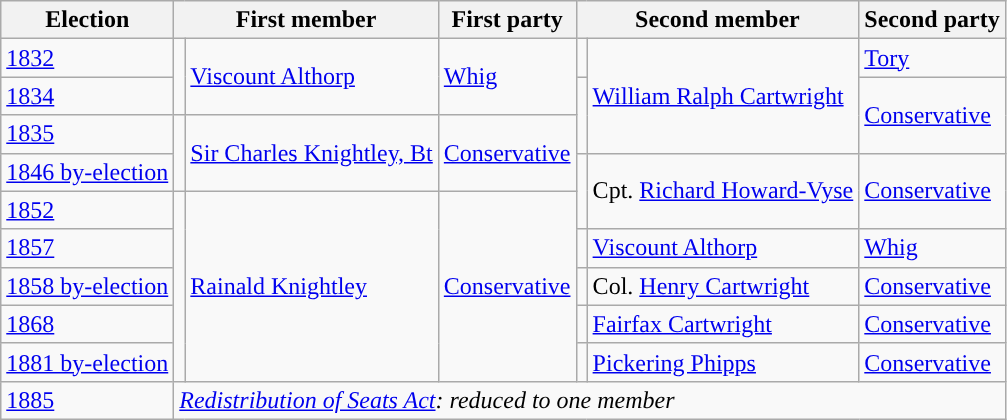<table class="wikitable">
<tr>
<th>Election</th>
<th colspan="2">First member</th>
<th>First party</th>
<th colspan="2">Second member</th>
<th>Second party</th>
</tr>
<tr>
<td><a href='#'>1832</a></td>
<td rowspan="2" style="color:inherit;background-color: "></td>
<td rowspan="2"><a href='#'>Viscount Althorp</a></td>
<td rowspan="2"><a href='#'>Whig</a></td>
<td style="color:inherit;background-color: "></td>
<td rowspan="3"><a href='#'>William Ralph Cartwright</a></td>
<td><a href='#'>Tory</a></td>
</tr>
<tr>
<td><a href='#'>1834</a></td>
<td rowspan="2" style="color:inherit;background-color: "></td>
<td rowspan="2"><a href='#'>Conservative</a></td>
</tr>
<tr>
<td><a href='#'>1835</a></td>
<td rowspan="2" style="color:inherit;background-color: "></td>
<td rowspan="2"><a href='#'>Sir Charles Knightley, Bt</a></td>
<td rowspan="2"><a href='#'>Conservative</a></td>
</tr>
<tr>
<td><a href='#'>1846 by-election</a></td>
<td rowspan="2" style="color:inherit;background-color: "></td>
<td rowspan="2">Cpt. <a href='#'>Richard Howard-Vyse</a></td>
<td rowspan="2"><a href='#'>Conservative</a></td>
</tr>
<tr>
<td><a href='#'>1852</a></td>
<td rowspan="5" style="color:inherit;background-color: "></td>
<td rowspan="5"><a href='#'>Rainald Knightley</a></td>
<td rowspan="5"><a href='#'>Conservative</a></td>
</tr>
<tr>
<td><a href='#'>1857</a></td>
<td style="color:inherit;background-color: "></td>
<td><a href='#'>Viscount Althorp</a></td>
<td><a href='#'>Whig</a></td>
</tr>
<tr>
<td><a href='#'>1858 by-election</a></td>
<td style="color:inherit;background-color: "></td>
<td>Col. <a href='#'>Henry Cartwright</a></td>
<td><a href='#'>Conservative</a></td>
</tr>
<tr>
<td><a href='#'>1868</a></td>
<td style="color:inherit;background-color: "></td>
<td><a href='#'>Fairfax Cartwright</a></td>
<td><a href='#'>Conservative</a></td>
</tr>
<tr>
<td><a href='#'>1881 by-election</a></td>
<td style="color:inherit;background-color: "></td>
<td><a href='#'>Pickering Phipps</a></td>
<td><a href='#'>Conservative</a></td>
</tr>
<tr>
<td><a href='#'>1885</a></td>
<td colspan="6"><em><a href='#'>Redistribution of Seats Act</a>: reduced to one member</em></td>
</tr>
</table>
